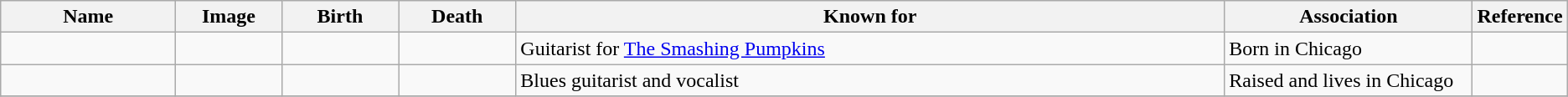<table class="wikitable sortable">
<tr>
<th scope="col" width="140">Name</th>
<th scope="col" width="80" class="unsortable">Image</th>
<th scope="col" width="90">Birth</th>
<th scope="col" width="90">Death</th>
<th scope="col" width="600" class="unsortable">Known for</th>
<th scope="col" width="200" class="unsortable">Association</th>
<th scope="col" width="30" class="unsortable">Reference</th>
</tr>
<tr>
<td></td>
<td></td>
<td align=right></td>
<td></td>
<td>Guitarist for <a href='#'>The Smashing Pumpkins</a></td>
<td>Born in Chicago</td>
<td align="center"></td>
</tr>
<tr>
<td></td>
<td></td>
<td align=right></td>
<td></td>
<td>Blues guitarist and vocalist</td>
<td>Raised and lives in Chicago</td>
<td align="center"></td>
</tr>
<tr>
</tr>
</table>
